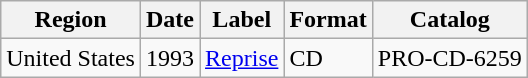<table class="wikitable">
<tr>
<th>Region</th>
<th>Date</th>
<th>Label</th>
<th>Format</th>
<th>Catalog</th>
</tr>
<tr>
<td>United States</td>
<td>1993</td>
<td><a href='#'>Reprise</a></td>
<td>CD</td>
<td>PRO-CD-6259</td>
</tr>
</table>
